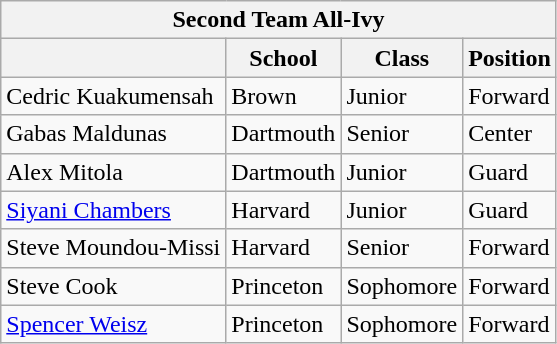<table class="wikitable">
<tr>
<th colspan="4">Second Team All-Ivy</th>
</tr>
<tr>
<th></th>
<th>School</th>
<th>Class</th>
<th>Position</th>
</tr>
<tr>
<td>Cedric Kuakumensah</td>
<td>Brown</td>
<td>Junior</td>
<td>Forward</td>
</tr>
<tr>
<td>Gabas Maldunas</td>
<td>Dartmouth</td>
<td>Senior</td>
<td>Center</td>
</tr>
<tr>
<td>Alex Mitola</td>
<td>Dartmouth</td>
<td>Junior</td>
<td>Guard</td>
</tr>
<tr>
<td><a href='#'>Siyani Chambers</a></td>
<td>Harvard</td>
<td>Junior</td>
<td>Guard</td>
</tr>
<tr>
<td>Steve Moundou-Missi</td>
<td>Harvard</td>
<td>Senior</td>
<td>Forward</td>
</tr>
<tr>
<td>Steve Cook</td>
<td>Princeton</td>
<td>Sophomore</td>
<td>Forward</td>
</tr>
<tr>
<td><a href='#'>Spencer Weisz</a></td>
<td>Princeton</td>
<td>Sophomore</td>
<td>Forward</td>
</tr>
</table>
